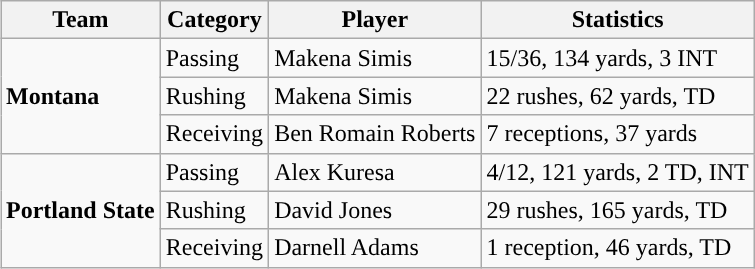<table class="wikitable" style="float: right;">
<tr>
<th>Team</th>
<th>Category</th>
<th>Player</th>
<th>Statistics</th>
</tr>
<tr>
<td rowspan=3><strong>Montana</strong></td>
<td>Passing</td>
<td>Makena Simis</td>
<td>15/36, 134 yards, 3 INT</td>
</tr>
<tr>
<td>Rushing</td>
<td>Makena Simis</td>
<td>22 rushes, 62 yards, TD</td>
</tr>
<tr>
<td>Receiving</td>
<td>Ben Romain Roberts</td>
<td>7 receptions, 37 yards</td>
</tr>
<tr>
<td rowspan=3><strong>Portland State</strong></td>
<td>Passing</td>
<td>Alex Kuresa</td>
<td>4/12, 121 yards, 2 TD, INT</td>
</tr>
<tr>
<td>Rushing</td>
<td>David Jones</td>
<td>29 rushes, 165 yards, TD</td>
</tr>
<tr>
<td>Receiving</td>
<td>Darnell Adams</td>
<td>1 reception, 46 yards, TD</td>
</tr>
</table>
